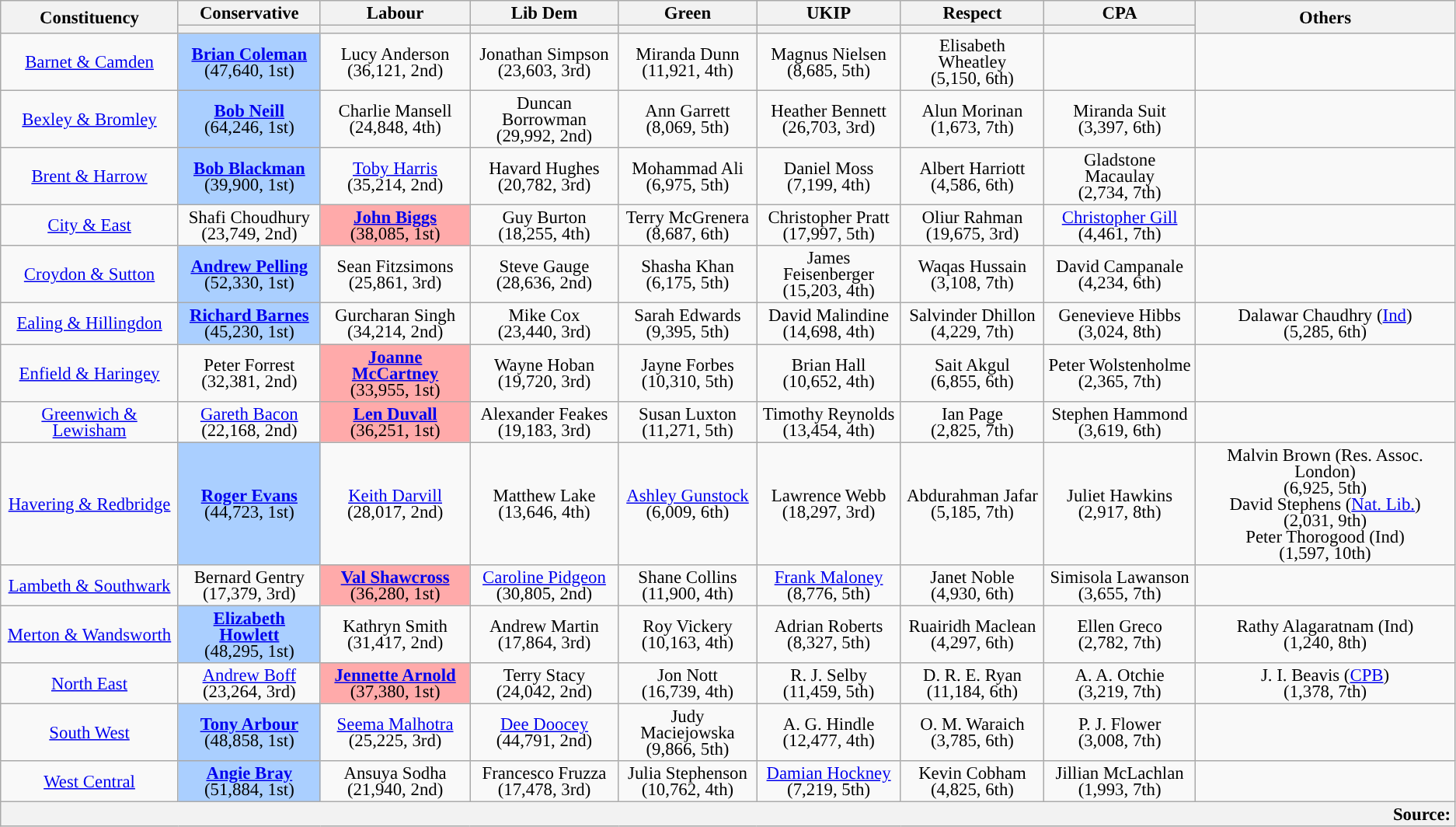<table class="wikitable" style="text-align: center; line-height: 14px; font-size: 95%;">
<tr>
<th rowspan="2">Constituency</th>
<th>Conservative</th>
<th>Labour</th>
<th>Lib Dem</th>
<th>Green</th>
<th>UKIP</th>
<th>Respect</th>
<th>CPA</th>
<th rowspan="2">Others</th>
</tr>
<tr>
<th style="background:"></th>
<th style="background:"></th>
<th style="background:"></th>
<th style="background:"></th>
<th style="background:"></th>
<th style="background:"></th>
<th style="background:"></th>
</tr>
<tr>
<td><a href='#'>Barnet & Camden</a></td>
<td style="background:#aacfff"><strong><a href='#'>Brian Coleman</a></strong><br>(47,640, 1st)</td>
<td>Lucy Anderson<br>(36,121, 2nd)</td>
<td>Jonathan Simpson<br>(23,603, 3rd)</td>
<td>Miranda Dunn<br>(11,921, 4th)</td>
<td>Magnus Nielsen<br>(8,685, 5th)</td>
<td>Elisabeth Wheatley<br>(5,150, 6th)</td>
<td></td>
<td></td>
</tr>
<tr>
<td><a href='#'>Bexley & Bromley</a></td>
<td style="background:#aacfff"><strong><a href='#'>Bob Neill</a></strong> <br>(64,246, 1st)</td>
<td>Charlie Mansell<br>(24,848, 4th)</td>
<td>Duncan Borrowman<br>(29,992, 2nd)</td>
<td>Ann Garrett<br>(8,069, 5th)</td>
<td>Heather Bennett<br>(26,703, 3rd)</td>
<td>Alun Morinan<br>(1,673, 7th)</td>
<td>Miranda Suit<br>(3,397, 6th)</td>
<td></td>
</tr>
<tr>
<td><a href='#'>Brent & Harrow</a></td>
<td style="background:#aacfff"><strong><a href='#'>Bob Blackman</a></strong><br>(39,900, 1st)</td>
<td><a href='#'>Toby Harris</a><br>(35,214, 2nd)</td>
<td>Havard Hughes<br>(20,782, 3rd)</td>
<td>Mohammad Ali<br>(6,975, 5th)</td>
<td>Daniel Moss<br>(7,199, 4th)</td>
<td>Albert Harriott<br>(4,586, 6th)</td>
<td>Gladstone Macaulay<br>(2,734, 7th)</td>
<td></td>
</tr>
<tr>
<td><a href='#'>City & East</a></td>
<td>Shafi Choudhury<br>(23,749, 2nd)</td>
<td style="background:#ffaaaa"><strong><a href='#'>John Biggs</a></strong><br>(38,085, 1st)</td>
<td>Guy Burton<br>(18,255, 4th)</td>
<td>Terry McGrenera<br>(8,687, 6th)</td>
<td>Christopher Pratt<br>(17,997, 5th)</td>
<td>Oliur Rahman<br>(19,675, 3rd)</td>
<td><a href='#'>Christopher Gill</a><br>(4,461, 7th)</td>
<td></td>
</tr>
<tr>
<td><a href='#'>Croydon & Sutton</a></td>
<td style="background:#aacfff"><strong><a href='#'>Andrew Pelling</a></strong><br>(52,330, 1st)</td>
<td>Sean Fitzsimons<br>(25,861, 3rd)</td>
<td>Steve Gauge<br>(28,636, 2nd)</td>
<td>Shasha Khan<br>(6,175, 5th)</td>
<td>James Feisenberger<br>(15,203, 4th)</td>
<td>Waqas Hussain<br>(3,108, 7th)</td>
<td>David Campanale<br>(4,234, 6th)</td>
<td></td>
</tr>
<tr>
<td><a href='#'>Ealing & Hillingdon</a></td>
<td style="background:#aacfff"><strong><a href='#'>Richard Barnes</a></strong><br>(45,230, 1st)</td>
<td>Gurcharan Singh<br>(34,214, 2nd)</td>
<td>Mike Cox<br>(23,440, 3rd)</td>
<td>Sarah Edwards<br>(9,395, 5th)</td>
<td>David Malindine<br>(14,698, 4th)</td>
<td>Salvinder Dhillon<br>(4,229, 7th)</td>
<td>Genevieve Hibbs<br>(3,024, 8th)</td>
<td>Dalawar Chaudhry (<a href='#'>Ind</a>)<br>(5,285, 6th)</td>
</tr>
<tr>
<td><a href='#'>Enfield & Haringey</a></td>
<td>Peter Forrest<br>(32,381, 2nd)</td>
<td style="background:#ffaaaa"><strong><a href='#'>Joanne McCartney</a></strong><br>(33,955, 1st)</td>
<td>Wayne Hoban<br>(19,720, 3rd)</td>
<td>Jayne Forbes<br>(10,310, 5th)</td>
<td>Brian Hall<br>(10,652, 4th)</td>
<td>Sait Akgul<br>(6,855, 6th)</td>
<td>Peter Wolstenholme<br>(2,365, 7th)</td>
<td></td>
</tr>
<tr>
<td><a href='#'>Greenwich & Lewisham</a></td>
<td><a href='#'>Gareth Bacon</a><br>(22,168, 2nd)</td>
<td style="background:#ffaaaa"><strong><a href='#'>Len Duvall</a></strong><br>(36,251, 1st)</td>
<td>Alexander Feakes<br>(19,183, 3rd)</td>
<td>Susan Luxton<br>(11,271, 5th)</td>
<td>Timothy Reynolds<br>(13,454, 4th)</td>
<td>Ian Page<br>(2,825, 7th)</td>
<td>Stephen Hammond<br>(3,619, 6th)</td>
<td></td>
</tr>
<tr>
<td><a href='#'>Havering & Redbridge</a></td>
<td style="background:#aacfff"><strong><a href='#'>Roger Evans</a></strong><br>(44,723, 1st)</td>
<td><a href='#'>Keith Darvill</a><br>(28,017, 2nd)</td>
<td>Matthew Lake<br>(13,646, 4th)</td>
<td><a href='#'>Ashley Gunstock</a><br>(6,009, 6th)</td>
<td>Lawrence Webb<br>(18,297, 3rd)</td>
<td>Abdurahman Jafar<br>(5,185, 7th)</td>
<td>Juliet Hawkins<br>(2,917, 8th)</td>
<td>Malvin Brown (Res. Assoc. London)<br>(6,925, 5th)<br>David Stephens (<a href='#'>Nat. Lib.</a>)<br>(2,031, 9th)<br>Peter Thorogood (Ind)<br>(1,597, 10th)</td>
</tr>
<tr>
<td><a href='#'>Lambeth & Southwark</a></td>
<td>Bernard Gentry<br>(17,379, 3rd)</td>
<td style="background:#ffaaaa"><strong><a href='#'>Val Shawcross</a></strong><br>(36,280, 1st)</td>
<td><a href='#'>Caroline Pidgeon</a><br>(30,805, 2nd)</td>
<td>Shane Collins<br>(11,900, 4th)</td>
<td><a href='#'>Frank Maloney</a><br>(8,776, 5th)</td>
<td>Janet Noble<br>(4,930, 6th)</td>
<td>Simisola Lawanson<br>(3,655, 7th)</td>
<td></td>
</tr>
<tr>
<td><a href='#'>Merton & Wandsworth</a></td>
<td style="background:#aacfff"><strong><a href='#'>Elizabeth Howlett</a></strong><br>(48,295, 1st)</td>
<td>Kathryn Smith<br>(31,417, 2nd)</td>
<td>Andrew Martin<br>(17,864, 3rd)</td>
<td>Roy Vickery<br>(10,163, 4th)</td>
<td>Adrian Roberts<br>(8,327, 5th)</td>
<td>Ruairidh Maclean<br>(4,297, 6th)</td>
<td>Ellen Greco<br>(2,782, 7th)</td>
<td>Rathy Alagaratnam (Ind)<br> (1,240, 8th)</td>
</tr>
<tr>
<td><a href='#'>North East</a></td>
<td><a href='#'>Andrew Boff</a><br>(23,264, 3rd)</td>
<td style="background:#ffaaaa"><strong><a href='#'>Jennette Arnold</a></strong><br>(37,380, 1st)</td>
<td>Terry Stacy<br>(24,042, 2nd)</td>
<td>Jon Nott<br>(16,739, 4th)</td>
<td>R. J. Selby<br>(11,459, 5th)</td>
<td>D. R. E. Ryan<br>(11,184, 6th)</td>
<td>A. A. Otchie<br>(3,219, 7th)</td>
<td>J. I. Beavis (<a href='#'>CPB</a>)<br>(1,378, 7th)</td>
</tr>
<tr>
<td><a href='#'>South West</a></td>
<td style="background:#aacfff"><strong><a href='#'>Tony Arbour</a></strong><br>(48,858, 1st)</td>
<td><a href='#'>Seema Malhotra</a><br>(25,225, 3rd)</td>
<td><a href='#'>Dee Doocey</a><br>(44,791, 2nd)</td>
<td>Judy Maciejowska<br>(9,866, 5th)</td>
<td>A. G. Hindle<br>(12,477, 4th)</td>
<td>O. M. Waraich<br>(3,785, 6th)</td>
<td>P. J. Flower<br>(3,008, 7th)</td>
<td></td>
</tr>
<tr>
<td><a href='#'>West Central</a></td>
<td style="background:#aacfff"><strong><a href='#'>Angie Bray</a></strong><br>(51,884, 1st)</td>
<td>Ansuya Sodha<br>(21,940, 2nd)</td>
<td>Francesco Fruzza<br>(17,478, 3rd)</td>
<td>Julia Stephenson<br>(10,762, 4th)</td>
<td><a href='#'>Damian Hockney</a><br>(7,219, 5th)</td>
<td>Kevin Cobham<br>(4,825, 6th)</td>
<td>Jillian McLachlan<br>(1,993, 7th)</td>
<td></td>
</tr>
<tr>
<th colspan="10" style="text-align: right;">Source: </th>
</tr>
</table>
